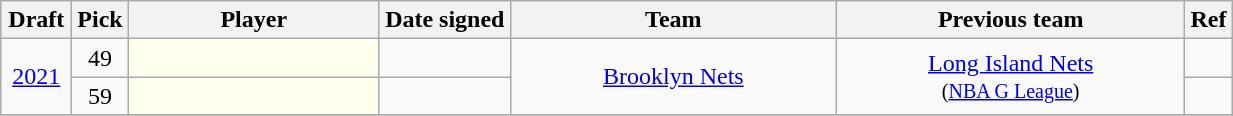<table class="wikitable sortable" style="text-align:left">
<tr>
<th style="width:40px">Draft</th>
<th style="width:30px">Pick</th>
<th style="width:160px">Player</th>
<th style="width:80px">Date signed</th>
<th style="width:210px">Team</th>
<th style="width:225px">Previous team</th>
<th class="unsortbale">Ref</th>
</tr>
<tr>
<td rowspan=2 align=center><a href='#'>2021</a></td>
<td align=center>49</td>
<td style="width:20px; background:#ffe;"></td>
<td style="text-align:center"></td>
<td rowspan=2 align=center><a href='#'>Brooklyn Nets</a></td>
<td rowspan=2 align=center><a href='#'>Long Island Nets</a><br><small>(<a href='#'>NBA G League</a>)</small></td>
<td align=center></td>
</tr>
<tr>
<td align=center>59</td>
<td style="width:20px; background:#ffe;"></td>
<td style="text-align:center"></td>
<td align=center></td>
</tr>
<tr>
</tr>
</table>
